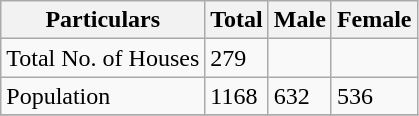<table class="wikitable sortable">
<tr>
<th>Particulars</th>
<th>Total</th>
<th>Male</th>
<th>Female</th>
</tr>
<tr>
<td>Total No. of Houses</td>
<td>279</td>
<td></td>
<td></td>
</tr>
<tr>
<td>Population</td>
<td>1168</td>
<td>632</td>
<td>536</td>
</tr>
<tr>
</tr>
</table>
